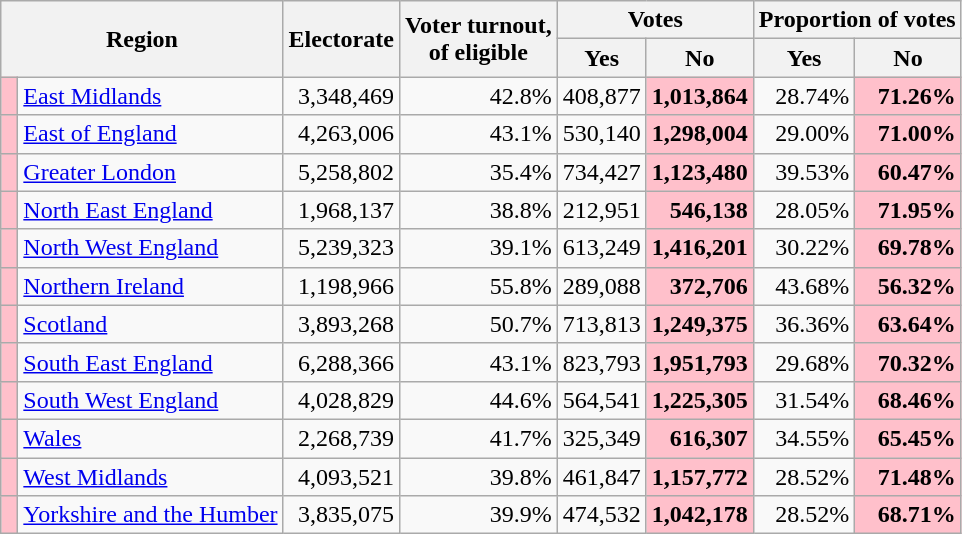<table class="wikitable sortable">
<tr>
<th rowspan=2 colspan=2>Region</th>
<th rowspan=2>Electorate</th>
<th rowspan=2>Voter turnout, <br>of eligible</th>
<th colspan=2>Votes</th>
<th colspan=2>Proportion of votes</th>
</tr>
<tr>
<th>Yes</th>
<th>No</th>
<th>Yes</th>
<th>No</th>
</tr>
<tr>
<td style="text-align: right; background:pink"> </td>
<td><a href='#'>East Midlands</a></td>
<td style="text-align: right;">3,348,469</td>
<td style="text-align: right;">42.8%</td>
<td style="text-align: right;">408,877</td>
<td style="text-align: right; background:pink;"><strong>1,013,864</strong></td>
<td style="text-align: right;">28.74%</td>
<td style="text-align: right; background:pink;"><strong>71.26%</strong></td>
</tr>
<tr>
<td style="text-align: right; background:pink;"> </td>
<td><a href='#'>East of England</a></td>
<td style="text-align: right;">4,263,006</td>
<td style="text-align: right;">43.1%</td>
<td style="text-align: right;">530,140</td>
<td style="text-align: right; background:pink;"><strong>1,298,004</strong></td>
<td style="text-align: right;">29.00%</td>
<td style="text-align: right; background:pink;"><strong>71.00%</strong></td>
</tr>
<tr>
<td style="text-align: right; background:pink"> </td>
<td><a href='#'>Greater London</a></td>
<td style="text-align: right;">5,258,802</td>
<td style="text-align: right;">35.4%</td>
<td style="text-align: right;">734,427</td>
<td style="text-align: right; background:pink;"><strong>1,123,480</strong></td>
<td style="text-align: right;">39.53%</td>
<td style="text-align: right; background:pink;"><strong>60.47%</strong></td>
</tr>
<tr>
<td style="text-align: right; background:pink"> </td>
<td><a href='#'>North East England</a></td>
<td style="text-align: right;">1,968,137</td>
<td style="text-align: right;">38.8%</td>
<td style="text-align: right;">212,951</td>
<td style="text-align: right; background:pink;"><strong>546,138</strong></td>
<td style="text-align: right;">28.05%</td>
<td style="text-align: right; background:pink;"><strong>71.95%</strong></td>
</tr>
<tr>
<td style="text-align: right; background:pink"> </td>
<td><a href='#'>North West England</a></td>
<td style="text-align: right;">5,239,323</td>
<td style="text-align: right;">39.1%</td>
<td style="text-align: right;">613,249</td>
<td style="text-align: right; background:pink;"><strong>1,416,201</strong></td>
<td style="text-align: right;">30.22%</td>
<td style="text-align: right; background:pink;"><strong>69.78%</strong></td>
</tr>
<tr>
<td style="text-align: right; background:pink"> </td>
<td><a href='#'>Northern Ireland</a></td>
<td style="text-align: right;">1,198,966</td>
<td style="text-align: right;">55.8%</td>
<td style="text-align: right;">289,088</td>
<td style="text-align: right; background:pink;"><strong>372,706</strong></td>
<td style="text-align: right;">43.68%</td>
<td style="text-align: right; background:pink;"><strong>56.32%</strong></td>
</tr>
<tr>
<td style="text-align: right; background:pink"> </td>
<td><a href='#'>Scotland</a></td>
<td style="text-align: right;">3,893,268</td>
<td style="text-align: right;">50.7%</td>
<td style="text-align: right;">713,813</td>
<td style="text-align: right; background:pink;"><strong>1,249,375</strong></td>
<td style="text-align: right;">36.36%</td>
<td style="text-align: right; background:pink;"><strong>63.64%</strong></td>
</tr>
<tr>
<td style="text-align: right; background:pink"> </td>
<td><a href='#'>South East England</a></td>
<td style="text-align: right;">6,288,366</td>
<td style="text-align: right;">43.1%</td>
<td style="text-align: right;">823,793</td>
<td style="text-align: right; background:pink;"><strong>1,951,793</strong></td>
<td style="text-align: right;">29.68%</td>
<td style="text-align: right; background:pink;"><strong>70.32%</strong></td>
</tr>
<tr>
<td style="text-align: right; background:pink"> </td>
<td><a href='#'>South West England</a></td>
<td style="text-align: right;">4,028,829</td>
<td style="text-align: right;">44.6%</td>
<td style="text-align: right;">564,541</td>
<td style="text-align: right; background:pink;"><strong>1,225,305</strong></td>
<td style="text-align: right;">31.54%</td>
<td style="text-align: right; background:pink;"><strong>68.46%</strong></td>
</tr>
<tr>
<td style="text-align: right; background:pink"> </td>
<td><a href='#'>Wales</a></td>
<td style="text-align: right;">2,268,739</td>
<td style="text-align: right;">41.7%</td>
<td style="text-align: right;">325,349</td>
<td style="text-align: right; background:pink;"><strong>616,307</strong></td>
<td style="text-align: right;">34.55%</td>
<td style="text-align: right; background:pink;"><strong>65.45%</strong></td>
</tr>
<tr>
<td style="text-align: right; background:pink"> </td>
<td><a href='#'>West Midlands</a></td>
<td style="text-align: right;">4,093,521</td>
<td style="text-align: right;">39.8%</td>
<td style="text-align: right;">461,847</td>
<td style="text-align: right; background:pink;"><strong>1,157,772</strong></td>
<td style="text-align: right;">28.52%</td>
<td style="text-align: right; background:pink"><strong>71.48%</strong></td>
</tr>
<tr>
<td style="text-align: right; background:pink"> </td>
<td><a href='#'>Yorkshire and the Humber</a></td>
<td style="text-align: right;">3,835,075</td>
<td style="text-align: right;">39.9%</td>
<td style="text-align: right;">474,532</td>
<td style="text-align: right; background:pink;"><strong>1,042,178</strong></td>
<td style="text-align: right;">28.52%</td>
<td style="text-align: right; background:pink;"><strong>68.71%</strong></td>
</tr>
</table>
